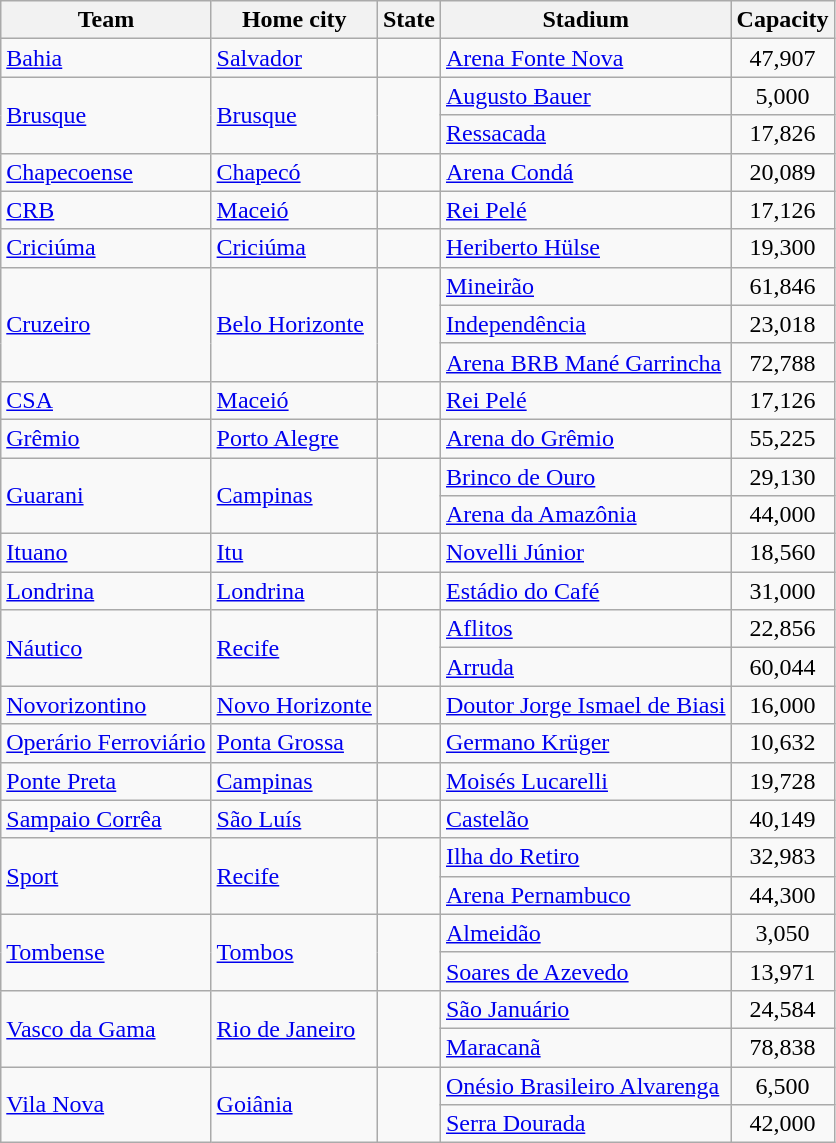<table class="wikitable sortable" |>
<tr>
<th>Team</th>
<th>Home city</th>
<th>State</th>
<th>Stadium</th>
<th>Capacity</th>
</tr>
<tr>
<td><a href='#'>Bahia</a></td>
<td><a href='#'>Salvador</a></td>
<td></td>
<td><a href='#'>Arena Fonte Nova</a></td>
<td align=center>47,907</td>
</tr>
<tr>
<td rowspan=2><a href='#'>Brusque</a></td>
<td rowspan=2><a href='#'>Brusque</a></td>
<td rowspan=2></td>
<td><a href='#'>Augusto Bauer</a></td>
<td align=center>5,000</td>
</tr>
<tr>
<td><a href='#'>Ressacada</a> </td>
<td align=center>17,826</td>
</tr>
<tr>
<td><a href='#'>Chapecoense</a></td>
<td><a href='#'>Chapecó</a></td>
<td></td>
<td><a href='#'>Arena Condá</a></td>
<td align=center>20,089</td>
</tr>
<tr>
<td><a href='#'>CRB</a></td>
<td><a href='#'>Maceió</a></td>
<td></td>
<td><a href='#'>Rei Pelé</a></td>
<td align=center>17,126</td>
</tr>
<tr>
<td><a href='#'>Criciúma</a></td>
<td><a href='#'>Criciúma</a></td>
<td></td>
<td><a href='#'>Heriberto Hülse</a></td>
<td align=center>19,300</td>
</tr>
<tr>
<td rowspan=3><a href='#'>Cruzeiro</a></td>
<td rowspan=3><a href='#'>Belo Horizonte</a></td>
<td rowspan=3></td>
<td><a href='#'>Mineirão</a></td>
<td align=center>61,846</td>
</tr>
<tr>
<td><a href='#'>Independência</a></td>
<td align=center>23,018</td>
</tr>
<tr>
<td><a href='#'>Arena BRB Mané Garrincha</a> </td>
<td align=center>72,788</td>
</tr>
<tr>
<td><a href='#'>CSA</a></td>
<td><a href='#'>Maceió</a></td>
<td></td>
<td><a href='#'>Rei Pelé</a></td>
<td align=center>17,126</td>
</tr>
<tr>
<td><a href='#'>Grêmio</a></td>
<td><a href='#'>Porto Alegre</a></td>
<td></td>
<td><a href='#'>Arena do Grêmio</a></td>
<td align=center>55,225</td>
</tr>
<tr>
<td rowspan=2><a href='#'>Guarani</a></td>
<td rowspan=2><a href='#'>Campinas</a></td>
<td rowspan=2></td>
<td><a href='#'>Brinco de Ouro</a></td>
<td align=center>29,130</td>
</tr>
<tr>
<td><a href='#'>Arena da Amazônia</a> </td>
<td align=center>44,000</td>
</tr>
<tr>
<td><a href='#'>Ituano</a></td>
<td><a href='#'>Itu</a></td>
<td></td>
<td><a href='#'>Novelli Júnior</a></td>
<td align=center>18,560</td>
</tr>
<tr>
<td><a href='#'>Londrina</a></td>
<td><a href='#'>Londrina</a></td>
<td></td>
<td><a href='#'>Estádio do Café</a></td>
<td align=center>31,000</td>
</tr>
<tr>
<td rowspan=2><a href='#'>Náutico</a></td>
<td rowspan=2><a href='#'>Recife</a></td>
<td rowspan=2></td>
<td><a href='#'>Aflitos</a></td>
<td align=center>22,856</td>
</tr>
<tr>
<td><a href='#'>Arruda</a></td>
<td align=center>60,044</td>
</tr>
<tr>
<td><a href='#'>Novorizontino</a></td>
<td><a href='#'>Novo Horizonte</a></td>
<td></td>
<td><a href='#'>Doutor Jorge Ismael de Biasi</a></td>
<td align=center>16,000</td>
</tr>
<tr>
<td><a href='#'>Operário Ferroviário</a></td>
<td><a href='#'>Ponta Grossa</a></td>
<td></td>
<td><a href='#'>Germano Krüger</a></td>
<td align=center>10,632</td>
</tr>
<tr>
<td><a href='#'>Ponte Preta</a></td>
<td><a href='#'>Campinas</a></td>
<td></td>
<td><a href='#'>Moisés Lucarelli</a></td>
<td align=center>19,728</td>
</tr>
<tr>
<td><a href='#'>Sampaio Corrêa</a></td>
<td><a href='#'>São Luís</a></td>
<td></td>
<td><a href='#'>Castelão</a></td>
<td align=center>40,149</td>
</tr>
<tr>
<td rowspan=2><a href='#'>Sport</a></td>
<td rowspan=2><a href='#'>Recife</a></td>
<td rowspan=2></td>
<td><a href='#'>Ilha do Retiro</a></td>
<td align=center>32,983</td>
</tr>
<tr>
<td><a href='#'>Arena Pernambuco</a> </td>
<td align=center>44,300</td>
</tr>
<tr>
<td rowspan=2><a href='#'>Tombense</a></td>
<td rowspan=2><a href='#'>Tombos</a></td>
<td rowspan=2></td>
<td><a href='#'>Almeidão</a></td>
<td align=center>3,050</td>
</tr>
<tr>
<td><a href='#'>Soares de Azevedo</a> </td>
<td align=center>13,971</td>
</tr>
<tr>
<td rowspan=2><a href='#'>Vasco da Gama</a></td>
<td rowspan=2><a href='#'>Rio de Janeiro</a></td>
<td rowspan=2></td>
<td><a href='#'>São Januário</a></td>
<td align=center>24,584</td>
</tr>
<tr>
<td><a href='#'>Maracanã</a></td>
<td align=center>78,838</td>
</tr>
<tr>
<td rowspan=2><a href='#'>Vila Nova</a></td>
<td rowspan=2><a href='#'>Goiânia</a></td>
<td rowspan=2></td>
<td><a href='#'>Onésio Brasileiro Alvarenga</a></td>
<td align=center>6,500</td>
</tr>
<tr>
<td><a href='#'>Serra Dourada</a></td>
<td align=center>42,000</td>
</tr>
</table>
